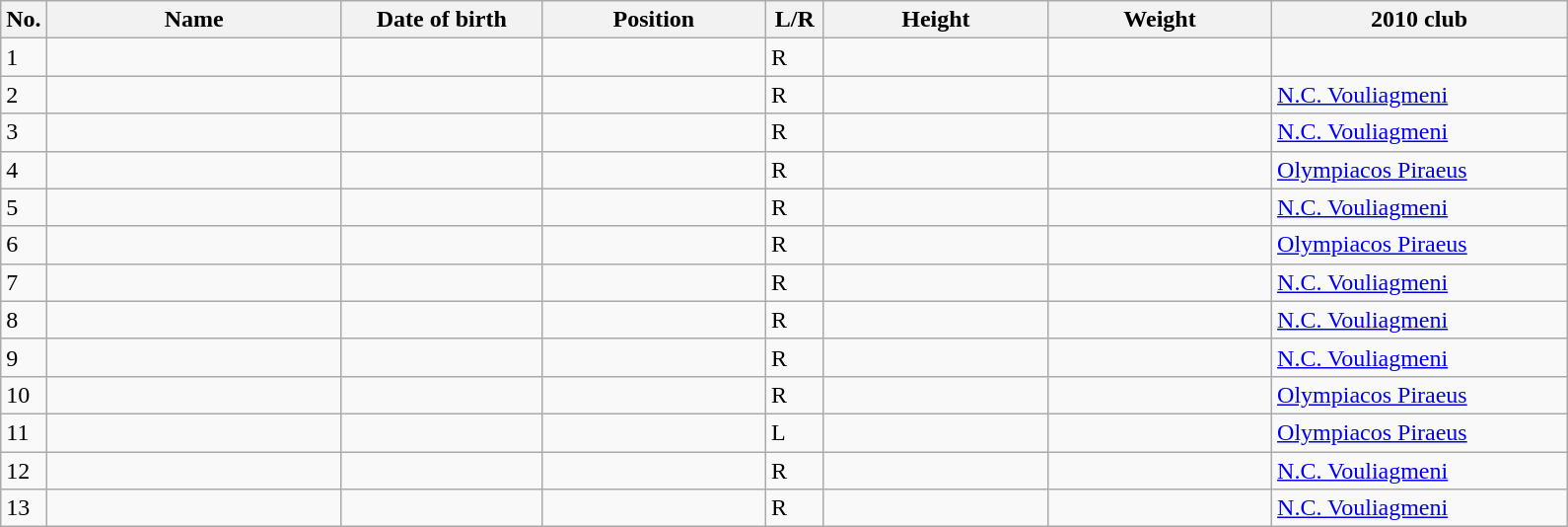<table class=wikitable sortable style=font-size:100%; text-align:center;>
<tr>
<th>No.</th>
<th style=width:12em>Name</th>
<th style=width:8em>Date of birth</th>
<th style=width:9em>Position</th>
<th style=width:2em>L/R</th>
<th style=width:9em>Height</th>
<th style=width:9em>Weight</th>
<th style=width:12em>2010 club</th>
</tr>
<tr>
<td>1</td>
<td align=left></td>
<td></td>
<td></td>
<td>R</td>
<td></td>
<td></td>
<td></td>
</tr>
<tr>
<td>2</td>
<td align=left></td>
<td></td>
<td></td>
<td>R</td>
<td></td>
<td></td>
<td><a href='#'>N.C. Vouliagmeni</a></td>
</tr>
<tr>
<td>3</td>
<td align=left></td>
<td></td>
<td></td>
<td>R</td>
<td></td>
<td></td>
<td><a href='#'>N.C. Vouliagmeni</a></td>
</tr>
<tr>
<td>4</td>
<td align=left></td>
<td></td>
<td></td>
<td>R</td>
<td></td>
<td></td>
<td><a href='#'>Olympiacos Piraeus</a></td>
</tr>
<tr>
<td>5</td>
<td align=left></td>
<td></td>
<td></td>
<td>R</td>
<td></td>
<td></td>
<td><a href='#'>N.C. Vouliagmeni</a></td>
</tr>
<tr>
<td>6</td>
<td align=left></td>
<td></td>
<td></td>
<td>R</td>
<td></td>
<td></td>
<td><a href='#'>Olympiacos Piraeus</a></td>
</tr>
<tr>
<td>7</td>
<td align=left></td>
<td></td>
<td></td>
<td>R</td>
<td></td>
<td></td>
<td><a href='#'>N.C. Vouliagmeni</a></td>
</tr>
<tr>
<td>8</td>
<td align=left></td>
<td></td>
<td></td>
<td>R</td>
<td></td>
<td></td>
<td><a href='#'>N.C. Vouliagmeni</a></td>
</tr>
<tr>
<td>9</td>
<td align=left></td>
<td></td>
<td></td>
<td>R</td>
<td></td>
<td></td>
<td><a href='#'>N.C. Vouliagmeni</a></td>
</tr>
<tr>
<td>10</td>
<td align=left></td>
<td></td>
<td></td>
<td>R</td>
<td></td>
<td></td>
<td><a href='#'>Olympiacos Piraeus</a></td>
</tr>
<tr>
<td>11</td>
<td align=left></td>
<td></td>
<td></td>
<td>L</td>
<td></td>
<td></td>
<td><a href='#'>Olympiacos Piraeus</a></td>
</tr>
<tr>
<td>12</td>
<td align=left></td>
<td></td>
<td></td>
<td>R</td>
<td></td>
<td></td>
<td><a href='#'>N.C. Vouliagmeni</a></td>
</tr>
<tr>
<td>13</td>
<td align=left></td>
<td></td>
<td></td>
<td>R</td>
<td></td>
<td></td>
<td><a href='#'>N.C. Vouliagmeni</a></td>
</tr>
</table>
